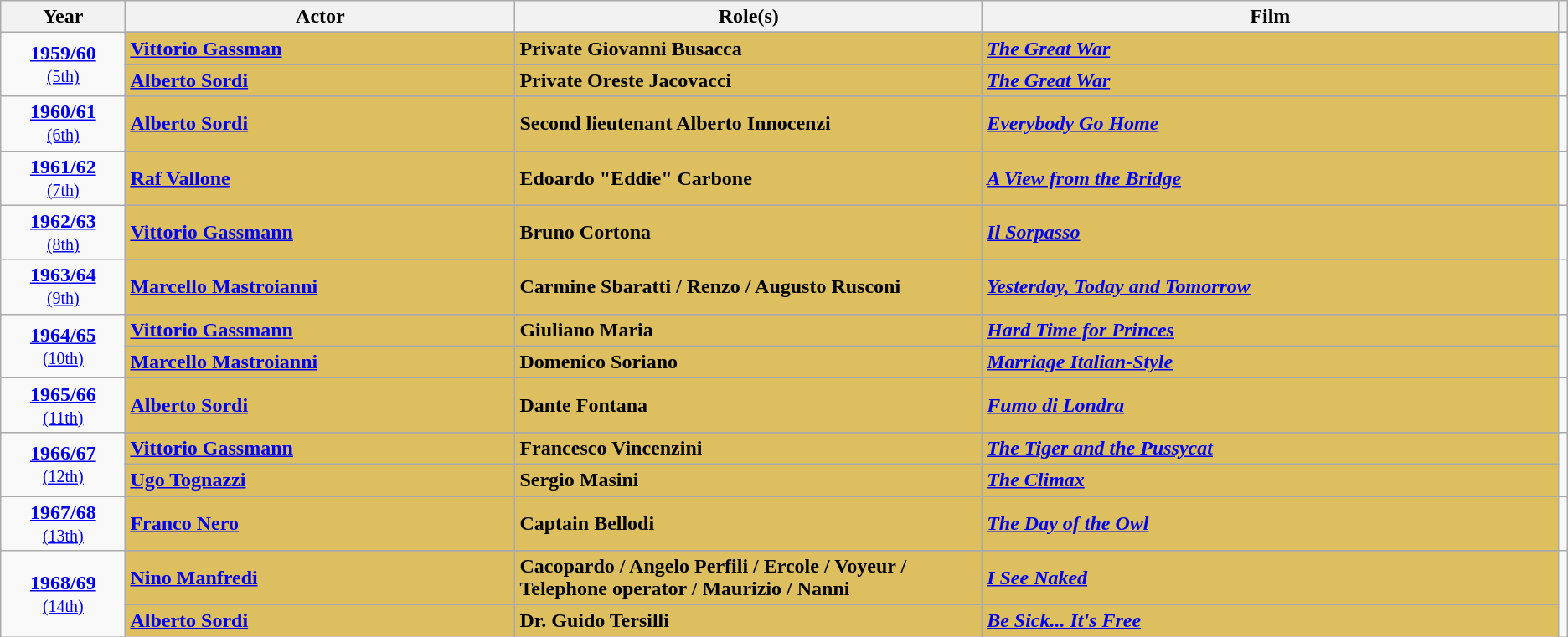<table class="wikitable">
<tr>
<th width="8%">Year</th>
<th width="25%">Actor</th>
<th width="30%">Role(s)</th>
<th width="70%">Film</th>
<th width="2%" class="unstable"></th>
</tr>
<tr>
<td rowspan=3 style="text-align:center"><strong><a href='#'>1959/60</a></strong><br><small><a href='#'>(5th)</a></small></td>
</tr>
<tr>
<td style="background:#DDBF5F"><strong><a href='#'>Vittorio Gassman</a></strong></td>
<td style="background:#DDBF5F"><strong>Private Giovanni Busacca</strong></td>
<td style="background:#DDBF5F"><strong><em><a href='#'>The Great War</a></em></strong></td>
<td rowspan=3 style="text-align:center"></td>
</tr>
<tr>
<td style="background:#DDBF5F"><strong><a href='#'>Alberto Sordi</a></strong></td>
<td style="background:#DDBF5F"><strong>Private Oreste Jacovacci</strong></td>
<td style="background:#DDBF5F"><strong><em><a href='#'>The Great War</a></em></strong></td>
</tr>
<tr>
<td rowspan=2 style="text-align:center"><strong><a href='#'>1960/61</a></strong><br><small><a href='#'>(6th)</a></small></td>
</tr>
<tr>
<td style="background:#DDBF5F"><strong><a href='#'>Alberto Sordi</a></strong></td>
<td style="background:#DDBF5F"><strong>Second lieutenant Alberto Innocenzi</strong></td>
<td style="background:#DDBF5F"><strong><em><a href='#'>Everybody Go Home</a></em></strong></td>
<td rowspan=2 style="text-align:center"></td>
</tr>
<tr>
<td rowspan=2 style="text-align:center"><strong><a href='#'>1961/62</a></strong><br><small><a href='#'>(7th)</a></small></td>
</tr>
<tr>
<td style="background:#DDBF5F"><strong><a href='#'>Raf Vallone</a></strong></td>
<td style="background:#DDBF5F"><strong>Edoardo "Eddie" Carbone</strong></td>
<td style="background:#DDBF5F"><strong><em><a href='#'>A View from the Bridge</a></em></strong></td>
<td rowspan=2 style="text-align:center"></td>
</tr>
<tr>
<td rowspan=2 style="text-align:center"><strong><a href='#'>1962/63</a></strong><br><small><a href='#'>(8th)</a></small></td>
</tr>
<tr>
<td style="background:#DDBF5F"><strong><a href='#'>Vittorio Gassmann</a></strong></td>
<td style="background:#DDBF5F"><strong>Bruno Cortona</strong></td>
<td style="background:#DDBF5F"><strong><em><a href='#'>Il Sorpasso</a></em></strong></td>
<td rowspan=2 style="text-align:center"></td>
</tr>
<tr>
<td rowspan=2 style="text-align:center"><strong><a href='#'>1963/64</a></strong><br><small><a href='#'>(9th)</a></small></td>
</tr>
<tr>
<td style="background:#DDBF5F"><strong><a href='#'>Marcello Mastroianni</a></strong></td>
<td style="background:#DDBF5F"><strong>Carmine Sbaratti / Renzo / Augusto Rusconi</strong></td>
<td style="background:#DDBF5F"><strong><em><a href='#'>Yesterday, Today and Tomorrow</a></em></strong></td>
<td rowspan=2 style="text-align:center"></td>
</tr>
<tr>
<td rowspan=3 style="text-align:center"><strong><a href='#'>1964/65</a></strong><br><small><a href='#'>(10th)</a></small></td>
</tr>
<tr>
<td style="background:#DDBF5F"><strong><a href='#'>Vittorio Gassmann</a></strong></td>
<td style="background:#DDBF5F"><strong>Giuliano Maria</strong></td>
<td style="background:#DDBF5F"><strong><em><a href='#'>Hard Time for Princes</a></em></strong></td>
<td rowspan=3 style="text-align:center"></td>
</tr>
<tr>
<td style="background:#DDBF5F"><strong><a href='#'>Marcello Mastroianni</a></strong></td>
<td style="background:#DDBF5F"><strong>Domenico Soriano</strong></td>
<td style="background:#DDBF5F"><strong><em><a href='#'>Marriage Italian-Style</a></em></strong></td>
</tr>
<tr>
<td rowspan=2 style="text-align:center"><strong><a href='#'>1965/66</a></strong><br><small><a href='#'>(11th)</a></small></td>
</tr>
<tr>
<td style="background:#DDBF5F"><strong><a href='#'>Alberto Sordi</a></strong></td>
<td style="background:#DDBF5F"><strong>Dante Fontana</strong></td>
<td style="background:#DDBF5F"><strong><em><a href='#'>Fumo di Londra</a></em></strong></td>
<td rowspan=2 style="text-align:center"></td>
</tr>
<tr>
<td rowspan=3 style="text-align:center"><strong><a href='#'>1966/67</a></strong><br><small><a href='#'>(12th)</a></small></td>
</tr>
<tr>
<td style="background:#DDBF5F"><strong><a href='#'>Vittorio Gassmann</a></strong></td>
<td style="background:#DDBF5F"><strong>Francesco Vincenzini</strong></td>
<td style="background:#DDBF5F"><strong><em><a href='#'>The Tiger and the Pussycat</a></em></strong></td>
<td rowspan=3 style="text-align:center"></td>
</tr>
<tr>
<td style="background:#DDBF5F"><strong><a href='#'>Ugo Tognazzi</a></strong></td>
<td style="background:#DDBF5F"><strong>Sergio Masini</strong></td>
<td style="background:#DDBF5F"><strong><em><a href='#'>The Climax</a></em></strong></td>
</tr>
<tr>
<td rowspan=2 style="text-align:center"><strong><a href='#'>1967/68</a></strong><br><small><a href='#'>(13th)</a></small></td>
</tr>
<tr>
<td style="background:#DDBF5F"><strong><a href='#'>Franco Nero</a></strong></td>
<td style="background:#DDBF5F"><strong>Captain Bellodi</strong></td>
<td style="background:#DDBF5F"><strong><em><a href='#'>The Day of the Owl</a></em></strong></td>
<td rowspan=2 style="text-align:center"></td>
</tr>
<tr>
<td rowspan=3 style="text-align:center"><strong><a href='#'>1968/69</a></strong><br><small><a href='#'>(14th)</a></small></td>
</tr>
<tr>
<td style="background:#DDBF5F"><strong><a href='#'>Nino Manfredi</a></strong></td>
<td style="background:#DDBF5F"><strong>Cacopardo / Angelo Perfili / Ercole / Voyeur / Telephone operator / Maurizio / Nanni</strong></td>
<td style="background:#DDBF5F"><strong><em><a href='#'>I See Naked</a></em></strong></td>
<td rowspan=3 style="text-align:center"></td>
</tr>
<tr>
<td style="background:#DDBF5F"><strong><a href='#'>Alberto Sordi</a></strong></td>
<td style="background:#DDBF5F"><strong>Dr. Guido Tersilli</strong></td>
<td style="background:#DDBF5F"><strong><em><a href='#'>Be Sick... It's Free</a></em></strong></td>
</tr>
</table>
